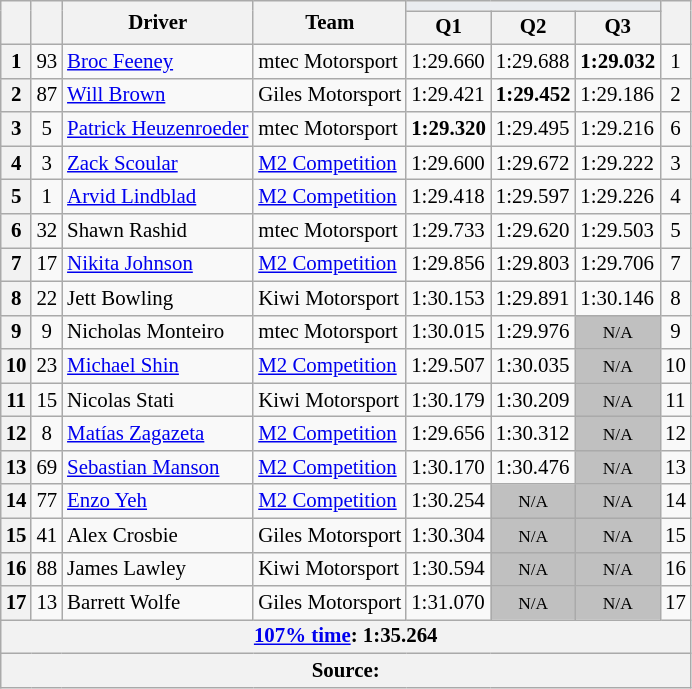<table class="wikitable sortable" style="font-size: 87%;">
<tr>
<th rowspan="2"></th>
<th rowspan="2"></th>
<th rowspan="2">Driver</th>
<th rowspan="2">Team</th>
<th colspan="3" style="background:#eaecf0; text-align:center;"></th>
<th rowspan="2"></th>
</tr>
<tr>
<th scope="col">Q1</th>
<th scope="col">Q2</th>
<th scope="col">Q3</th>
</tr>
<tr>
<th scope="row">1</th>
<td align="center">93</td>
<td> <a href='#'>Broc Feeney</a></td>
<td>mtec Motorsport</td>
<td>1:29.660</td>
<td>1:29.688</td>
<td><strong>1:29.032</strong></td>
<td align="center">1</td>
</tr>
<tr>
<th scope="row">2</th>
<td align="center">87</td>
<td> <a href='#'>Will Brown</a></td>
<td>Giles Motorsport</td>
<td>1:29.421</td>
<td><strong>1:29.452</strong></td>
<td>1:29.186</td>
<td align="center">2</td>
</tr>
<tr>
<th scope="row">3</th>
<td align="center">5</td>
<td> <a href='#'>Patrick Heuzenroeder</a></td>
<td>mtec Motorsport</td>
<td><strong>1:29.320</strong></td>
<td>1:29.495</td>
<td>1:29.216</td>
<td align="center">6</td>
</tr>
<tr>
<th scope="row">4</th>
<td align="center">3</td>
<td> <a href='#'>Zack Scoular</a></td>
<td><a href='#'>M2 Competition</a></td>
<td>1:29.600</td>
<td>1:29.672</td>
<td>1:29.222</td>
<td align="center">3</td>
</tr>
<tr>
<th scope="row">5</th>
<td align="center">1</td>
<td> <a href='#'>Arvid Lindblad</a></td>
<td><a href='#'>M2 Competition</a></td>
<td>1:29.418</td>
<td>1:29.597</td>
<td>1:29.226</td>
<td align="center">4</td>
</tr>
<tr>
<th scope="row">6</th>
<td align="center">32</td>
<td> Shawn Rashid</td>
<td>mtec Motorsport</td>
<td>1:29.733</td>
<td>1:29.620</td>
<td>1:29.503</td>
<td align="center">5</td>
</tr>
<tr>
<th scope="row">7</th>
<td align="center">17</td>
<td> <a href='#'>Nikita Johnson</a></td>
<td><a href='#'>M2 Competition</a></td>
<td>1:29.856</td>
<td>1:29.803</td>
<td>1:29.706</td>
<td align="center">7</td>
</tr>
<tr>
<th scope="row">8</th>
<td align="center">22</td>
<td> Jett Bowling</td>
<td>Kiwi Motorsport</td>
<td>1:30.153</td>
<td>1:29.891</td>
<td>1:30.146</td>
<td align="center">8</td>
</tr>
<tr>
<th scope="row">9</th>
<td align="center">9</td>
<td> Nicholas Monteiro</td>
<td>mtec Motorsport</td>
<td>1:30.015</td>
<td>1:29.976</td>
<td data-sort-value="13" align="center" style="background: silver"><small>N/A</small></td>
<td align="center">9</td>
</tr>
<tr>
<th scope="row">10</th>
<td align="center">23</td>
<td> <a href='#'>Michael Shin</a></td>
<td><a href='#'>M2 Competition</a></td>
<td>1:29.507</td>
<td>1:30.035</td>
<td data-sort-value="13" align="center" style="background: silver"><small>N/A</small></td>
<td align="center">10</td>
</tr>
<tr>
<th scope="row">11</th>
<td align="center">15</td>
<td> Nicolas Stati</td>
<td>Kiwi Motorsport</td>
<td>1:30.179</td>
<td>1:30.209</td>
<td data-sort-value="13" align="center" style="background: silver"><small>N/A</small></td>
<td align="center">11</td>
</tr>
<tr>
<th scope="row">12</th>
<td align="center">8</td>
<td> <a href='#'>Matías Zagazeta</a></td>
<td><a href='#'>M2 Competition</a></td>
<td>1:29.656</td>
<td>1:30.312</td>
<td data-sort-value="13" align="center" style="background: silver"><small>N/A</small></td>
<td align="center">12</td>
</tr>
<tr>
<th scope="row">13</th>
<td align="center">69</td>
<td> <a href='#'>Sebastian Manson</a></td>
<td><a href='#'>M2 Competition</a></td>
<td>1:30.170</td>
<td>1:30.476</td>
<td data-sort-value="13" align="center" style="background: silver"><small>N/A</small></td>
<td align="center">13</td>
</tr>
<tr>
<th scope="row">14</th>
<td align="center">77</td>
<td> <a href='#'>Enzo Yeh</a></td>
<td><a href='#'>M2 Competition</a></td>
<td>1:30.254</td>
<td data-sort-value="13" align="center" style="background: silver"><small>N/A</small></td>
<td data-sort-value="13" align="center" style="background: silver"><small>N/A</small></td>
<td align="center">14</td>
</tr>
<tr>
<th scope="row">15</th>
<td align="center">41</td>
<td> Alex Crosbie</td>
<td>Giles Motorsport</td>
<td>1:30.304</td>
<td data-sort-value="13" align="center" style="background: silver"><small>N/A</small></td>
<td data-sort-value="13" align="center" style="background: silver"><small>N/A</small></td>
<td align="center">15</td>
</tr>
<tr>
<th scope="row">16</th>
<td align="center">88</td>
<td> James Lawley</td>
<td>Kiwi Motorsport</td>
<td>1:30.594</td>
<td data-sort-value="13" align="center" style="background: silver"><small>N/A</small></td>
<td data-sort-value="13" align="center" style="background: silver"><small>N/A</small></td>
<td align="center">16</td>
</tr>
<tr>
<th scope="row">17</th>
<td align="center">13</td>
<td> Barrett Wolfe</td>
<td>Giles Motorsport</td>
<td>1:31.070</td>
<td data-sort-value="13" align="center" style="background: silver"><small>N/A</small></td>
<td data-sort-value="13" align="center" style="background: silver"><small>N/A</small></td>
<td align="center">17</td>
</tr>
<tr>
<th colspan="8"><a href='#'>107% time</a>: 1:35.264</th>
</tr>
<tr>
<th colspan="8">Source:</th>
</tr>
</table>
